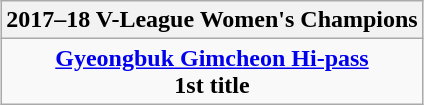<table class=wikitable style="text-align:center; margin:auto">
<tr>
<th>2017–18 V-League Women's Champions</th>
</tr>
<tr>
<td><strong><a href='#'>Gyeongbuk Gimcheon Hi-pass</a></strong><br> <strong>1st title</strong></td>
</tr>
</table>
